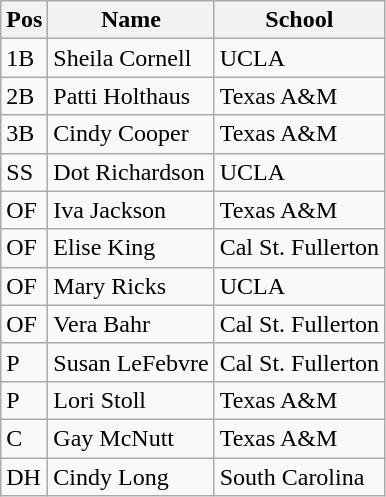<table class=wikitable>
<tr>
<th>Pos</th>
<th>Name</th>
<th>School</th>
</tr>
<tr>
<td>1B</td>
<td>Sheila Cornell</td>
<td>UCLA</td>
</tr>
<tr>
<td>2B</td>
<td>Patti Holthaus</td>
<td>Texas A&M</td>
</tr>
<tr>
<td>3B</td>
<td>Cindy Cooper</td>
<td>Texas A&M</td>
</tr>
<tr>
<td>SS</td>
<td>Dot Richardson</td>
<td>UCLA</td>
</tr>
<tr>
<td>OF</td>
<td>Iva Jackson</td>
<td>Texas A&M</td>
</tr>
<tr>
<td>OF</td>
<td>Elise King</td>
<td>Cal St. Fullerton</td>
</tr>
<tr>
<td>OF</td>
<td>Mary Ricks</td>
<td>UCLA</td>
</tr>
<tr>
<td>OF</td>
<td>Vera Bahr</td>
<td>Cal St. Fullerton</td>
</tr>
<tr>
<td>P</td>
<td>Susan LeFebvre</td>
<td>Cal St. Fullerton</td>
</tr>
<tr>
<td>P</td>
<td>Lori Stoll</td>
<td>Texas A&M</td>
</tr>
<tr>
<td>C</td>
<td>Gay McNutt</td>
<td>Texas A&M</td>
</tr>
<tr>
<td>DH</td>
<td>Cindy Long</td>
<td>South Carolina</td>
</tr>
</table>
